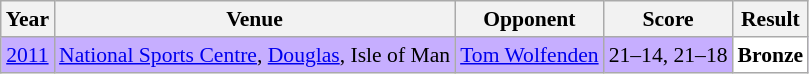<table class="sortable wikitable" style="font-size: 90%">
<tr>
<th>Year</th>
<th>Venue</th>
<th>Opponent</th>
<th>Score</th>
<th>Result</th>
</tr>
<tr style="background:#C6AEFF">
<td align="center"><a href='#'>2011</a></td>
<td align="left"><a href='#'>National Sports Centre</a>, <a href='#'>Douglas</a>, Isle of Man</td>
<td align="left"> <a href='#'>Tom Wolfenden</a></td>
<td align="left">21–14, 21–18</td>
<td style="text-align:left; background:white"> <strong>Bronze</strong></td>
</tr>
</table>
